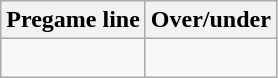<table class="wikitable">
<tr align="center">
<th style=>Pregame line</th>
<th style=>Over/under</th>
</tr>
<tr align="center">
<td> </td>
<td> </td>
</tr>
</table>
